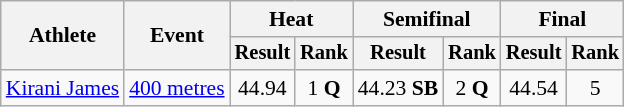<table class="wikitable" style="font-size:90%">
<tr>
<th rowspan="2">Athlete</th>
<th rowspan="2">Event</th>
<th colspan="2">Heat</th>
<th colspan="2">Semifinal</th>
<th colspan="2">Final</th>
</tr>
<tr style="font-size:95%">
<th>Result</th>
<th>Rank</th>
<th>Result</th>
<th>Rank</th>
<th>Result</th>
<th>Rank</th>
</tr>
<tr style=text-align:center>
<td style=text-align:left><a href='#'>Kirani James</a></td>
<td style=text-align:left><a href='#'>400 metres</a></td>
<td>44.94</td>
<td>1 <strong>Q</strong></td>
<td>44.23 <strong>SB</strong></td>
<td>2 <strong>Q</strong></td>
<td>44.54</td>
<td>5</td>
</tr>
</table>
